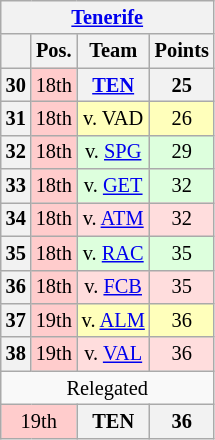<table class="wikitable" style="font-size: 85%">
<tr>
<th colspan="4"><a href='#'>Tenerife</a></th>
</tr>
<tr>
<th></th>
<th>Pos.</th>
<th>Team</th>
<th>Points</th>
</tr>
<tr>
<th>30</th>
<td style="text-align:center; background:#fcc;">18th</td>
<th><a href='#'>TEN</a></th>
<th>25</th>
</tr>
<tr>
<th>31</th>
<td style="text-align:center; background:#fcc;">18th</td>
<td style="text-align:center; background:#ffb;">v. VAD</td>
<td style="text-align:center; background:#ffb;">26</td>
</tr>
<tr>
<th>32</th>
<td style="text-align:center; background:#fcc;">18th</td>
<td style="text-align:center; background:#dfd;">v. <a href='#'>SPG</a></td>
<td style="text-align:center; background:#dfd;">29</td>
</tr>
<tr>
<th>33</th>
<td style="text-align:center; background:#fcc;">18th</td>
<td style="text-align:center; background:#dfd;">v. <a href='#'>GET</a></td>
<td style="text-align:center; background:#dfd;">32</td>
</tr>
<tr>
<th>34</th>
<td style="text-align:center; background:#fcc;">18th</td>
<td style="text-align:center; background:#fdd;">v. <a href='#'>ATM</a></td>
<td style="text-align:center; background:#fdd;">32</td>
</tr>
<tr>
<th>35</th>
<td style="text-align:center; background:#fcc;">18th</td>
<td style="text-align:center; background:#dfd;">v. <a href='#'>RAC</a></td>
<td style="text-align:center; background:#dfd;">35</td>
</tr>
<tr>
<th>36</th>
<td style="text-align:center; background:#fcc;">18th</td>
<td style="text-align:center; background:#fdd;">v. <a href='#'>FCB</a></td>
<td style="text-align:center; background:#fdd;">35</td>
</tr>
<tr>
<th>37</th>
<td style="text-align:center; background:#fcc;">19th</td>
<td style="text-align:center; background:#ffb;">v. <a href='#'>ALM</a></td>
<td style="text-align:center; background:#ffb;">36</td>
</tr>
<tr>
<th>38</th>
<td style="text-align:center; background:#fcc;">19th</td>
<td style="text-align:center; background:#fdd;">v. <a href='#'>VAL</a></td>
<td style="text-align:center; background:#fdd;">36</td>
</tr>
<tr>
<td colspan="4" bgcolor"#FFCCCC" style="text-align:center;">Relegated</td>
</tr>
<tr>
<td colspan="2"  style="text-align:center; background:#fcc;">19th</td>
<th>TEN</th>
<th>36</th>
</tr>
</table>
